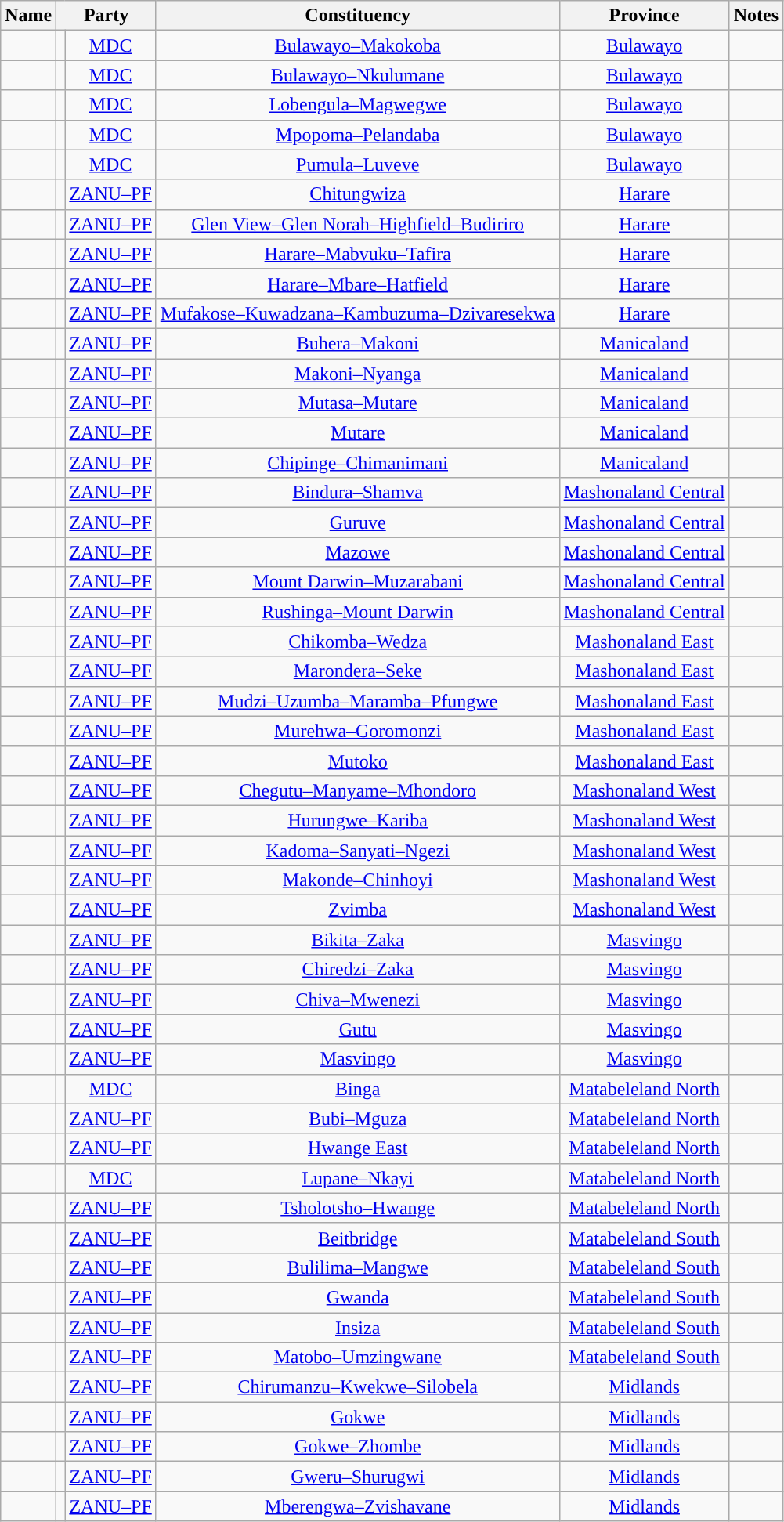<table class="wikitable sortable" style="text-align:center">
<tr>
<th>Name</th>
<th colspan="2">Party</th>
<th>Constituency</th>
<th>Province</th>
<th>Notes</th>
</tr>
<tr>
<td></td>
<td style="background-color: "></td>
<td><a href='#'>MDC</a></td>
<td><a href='#'>Bulawayo–Makokoba</a></td>
<td><a href='#'>Bulawayo</a></td>
<td></td>
</tr>
<tr>
<td></td>
<td style="background-color: "></td>
<td><a href='#'>MDC</a></td>
<td><a href='#'>Bulawayo–Nkulumane</a></td>
<td><a href='#'>Bulawayo</a></td>
<td></td>
</tr>
<tr>
<td></td>
<td style="background-color: "></td>
<td><a href='#'>MDC</a></td>
<td><a href='#'>Lobengula–Magwegwe</a></td>
<td><a href='#'>Bulawayo</a></td>
<td></td>
</tr>
<tr>
<td></td>
<td style="background-color: "></td>
<td><a href='#'>MDC</a></td>
<td><a href='#'>Mpopoma–Pelandaba</a></td>
<td><a href='#'>Bulawayo</a></td>
<td></td>
</tr>
<tr>
<td></td>
<td style="background-color: "></td>
<td><a href='#'>MDC</a></td>
<td><a href='#'>Pumula–Luveve</a></td>
<td><a href='#'>Bulawayo</a></td>
<td></td>
</tr>
<tr>
<td></td>
<td style="background-color: "></td>
<td><a href='#'>ZANU–PF</a></td>
<td><a href='#'>Chitungwiza</a></td>
<td><a href='#'>Harare</a></td>
<td></td>
</tr>
<tr>
<td></td>
<td style="background-color: "></td>
<td><a href='#'>ZANU–PF</a></td>
<td><a href='#'>Glen View–Glen Norah–Highfield–Budiriro</a></td>
<td><a href='#'>Harare</a></td>
<td></td>
</tr>
<tr>
<td></td>
<td style="background-color: "></td>
<td><a href='#'>ZANU–PF</a></td>
<td><a href='#'>Harare–Mabvuku–Tafira</a></td>
<td><a href='#'>Harare</a></td>
<td></td>
</tr>
<tr>
<td></td>
<td style="background-color: "></td>
<td><a href='#'>ZANU–PF</a></td>
<td><a href='#'>Harare–Mbare–Hatfield</a></td>
<td><a href='#'>Harare</a></td>
<td></td>
</tr>
<tr>
<td></td>
<td style="background-color: "></td>
<td><a href='#'>ZANU–PF</a></td>
<td><a href='#'>Mufakose–Kuwadzana–Kambuzuma–Dzivaresekwa</a></td>
<td><a href='#'>Harare</a></td>
<td></td>
</tr>
<tr>
<td></td>
<td style="background-color: "></td>
<td><a href='#'>ZANU–PF</a></td>
<td><a href='#'>Buhera–Makoni</a></td>
<td><a href='#'>Manicaland</a></td>
<td></td>
</tr>
<tr>
<td></td>
<td style="background-color: "></td>
<td><a href='#'>ZANU–PF</a></td>
<td><a href='#'>Makoni–Nyanga</a></td>
<td><a href='#'>Manicaland</a></td>
<td></td>
</tr>
<tr>
<td></td>
<td style="background-color: "></td>
<td><a href='#'>ZANU–PF</a></td>
<td><a href='#'>Mutasa–Mutare</a></td>
<td><a href='#'>Manicaland</a></td>
<td></td>
</tr>
<tr>
<td></td>
<td style="background-color: "></td>
<td><a href='#'>ZANU–PF</a></td>
<td><a href='#'>Mutare</a></td>
<td><a href='#'>Manicaland</a></td>
<td></td>
</tr>
<tr>
<td></td>
<td style="background-color: "></td>
<td><a href='#'>ZANU–PF</a></td>
<td><a href='#'>Chipinge–Chimanimani</a></td>
<td><a href='#'>Manicaland</a></td>
<td></td>
</tr>
<tr>
<td></td>
<td style="background-color: "></td>
<td><a href='#'>ZANU–PF</a></td>
<td><a href='#'>Bindura–Shamva</a></td>
<td><a href='#'>Mashonaland Central</a></td>
<td></td>
</tr>
<tr>
<td></td>
<td style="background-color: "></td>
<td><a href='#'>ZANU–PF</a></td>
<td><a href='#'>Guruve</a></td>
<td><a href='#'>Mashonaland Central</a></td>
<td></td>
</tr>
<tr>
<td></td>
<td style="background-color: "></td>
<td><a href='#'>ZANU–PF</a></td>
<td><a href='#'>Mazowe</a></td>
<td><a href='#'>Mashonaland Central</a></td>
<td></td>
</tr>
<tr>
<td></td>
<td style="background-color: "></td>
<td><a href='#'>ZANU–PF</a></td>
<td><a href='#'>Mount Darwin–Muzarabani</a></td>
<td><a href='#'>Mashonaland Central</a></td>
<td></td>
</tr>
<tr>
<td></td>
<td style="background-color: "></td>
<td><a href='#'>ZANU–PF</a></td>
<td><a href='#'>Rushinga–Mount Darwin</a></td>
<td><a href='#'>Mashonaland Central</a></td>
<td></td>
</tr>
<tr>
<td></td>
<td style="background-color: "></td>
<td><a href='#'>ZANU–PF</a></td>
<td><a href='#'>Chikomba–Wedza</a></td>
<td><a href='#'>Mashonaland East</a></td>
<td></td>
</tr>
<tr>
<td></td>
<td style="background-color: "></td>
<td><a href='#'>ZANU–PF</a></td>
<td><a href='#'>Marondera–Seke</a></td>
<td><a href='#'>Mashonaland East</a></td>
<td></td>
</tr>
<tr>
<td></td>
<td style="background-color: "></td>
<td><a href='#'>ZANU–PF</a></td>
<td><a href='#'>Mudzi–Uzumba–Maramba–Pfungwe</a></td>
<td><a href='#'>Mashonaland East</a></td>
<td></td>
</tr>
<tr>
<td></td>
<td style="background-color: "></td>
<td><a href='#'>ZANU–PF</a></td>
<td><a href='#'>Murehwa–Goromonzi</a></td>
<td><a href='#'>Mashonaland East</a></td>
<td></td>
</tr>
<tr>
<td></td>
<td style="background-color: "></td>
<td><a href='#'>ZANU–PF</a></td>
<td><a href='#'>Mutoko</a></td>
<td><a href='#'>Mashonaland East</a></td>
<td></td>
</tr>
<tr>
<td></td>
<td style="background-color: "></td>
<td><a href='#'>ZANU–PF</a></td>
<td><a href='#'>Chegutu–Manyame–Mhondoro</a></td>
<td><a href='#'>Mashonaland West</a></td>
<td></td>
</tr>
<tr>
<td></td>
<td style="background-color: "></td>
<td><a href='#'>ZANU–PF</a></td>
<td><a href='#'>Hurungwe–Kariba</a></td>
<td><a href='#'>Mashonaland West</a></td>
<td></td>
</tr>
<tr>
<td></td>
<td style="background-color: "></td>
<td><a href='#'>ZANU–PF</a></td>
<td><a href='#'>Kadoma–Sanyati–Ngezi</a></td>
<td><a href='#'>Mashonaland West</a></td>
<td></td>
</tr>
<tr>
<td></td>
<td style="background-color: "></td>
<td><a href='#'>ZANU–PF</a></td>
<td><a href='#'>Makonde–Chinhoyi</a></td>
<td><a href='#'>Mashonaland West</a></td>
<td></td>
</tr>
<tr>
<td></td>
<td style="background-color: "></td>
<td><a href='#'>ZANU–PF</a></td>
<td><a href='#'>Zvimba</a></td>
<td><a href='#'>Mashonaland West</a></td>
<td></td>
</tr>
<tr>
<td></td>
<td style="background-color: "></td>
<td><a href='#'>ZANU–PF</a></td>
<td><a href='#'>Bikita–Zaka</a></td>
<td><a href='#'>Masvingo</a></td>
<td></td>
</tr>
<tr>
<td></td>
<td style="background-color: "></td>
<td><a href='#'>ZANU–PF</a></td>
<td><a href='#'>Chiredzi–Zaka</a></td>
<td><a href='#'>Masvingo</a></td>
<td></td>
</tr>
<tr>
<td></td>
<td style="background-color: "></td>
<td><a href='#'>ZANU–PF</a></td>
<td><a href='#'>Chiva–Mwenezi</a></td>
<td><a href='#'>Masvingo</a></td>
<td></td>
</tr>
<tr>
<td></td>
<td style="background-color: "></td>
<td><a href='#'>ZANU–PF</a></td>
<td><a href='#'>Gutu</a></td>
<td><a href='#'>Masvingo</a></td>
<td></td>
</tr>
<tr>
<td></td>
<td style="background-color: "></td>
<td><a href='#'>ZANU–PF</a></td>
<td><a href='#'>Masvingo</a></td>
<td><a href='#'>Masvingo</a></td>
<td></td>
</tr>
<tr>
<td></td>
<td style="background-color: "></td>
<td><a href='#'>MDC</a></td>
<td><a href='#'>Binga</a></td>
<td><a href='#'>Matabeleland North</a></td>
<td></td>
</tr>
<tr>
<td></td>
<td style="background-color: "></td>
<td><a href='#'>ZANU–PF</a></td>
<td><a href='#'>Bubi–Mguza</a></td>
<td><a href='#'>Matabeleland North</a></td>
<td></td>
</tr>
<tr>
<td></td>
<td style="background-color: "></td>
<td><a href='#'>ZANU–PF</a></td>
<td><a href='#'>Hwange East</a></td>
<td><a href='#'>Matabeleland North</a></td>
<td></td>
</tr>
<tr>
<td></td>
<td style="background-color: "></td>
<td><a href='#'>MDC</a></td>
<td><a href='#'>Lupane–Nkayi</a></td>
<td><a href='#'>Matabeleland North</a></td>
<td></td>
</tr>
<tr>
<td></td>
<td style="background-color: "></td>
<td><a href='#'>ZANU–PF</a></td>
<td><a href='#'>Tsholotsho–Hwange</a></td>
<td><a href='#'>Matabeleland North</a></td>
<td></td>
</tr>
<tr>
<td></td>
<td style="background-color: "></td>
<td><a href='#'>ZANU–PF</a></td>
<td><a href='#'>Beitbridge</a></td>
<td><a href='#'>Matabeleland South</a></td>
<td></td>
</tr>
<tr>
<td></td>
<td style="background-color: "></td>
<td><a href='#'>ZANU–PF</a></td>
<td><a href='#'>Bulilima–Mangwe</a></td>
<td><a href='#'>Matabeleland South</a></td>
<td></td>
</tr>
<tr>
<td></td>
<td style="background-color: "></td>
<td><a href='#'>ZANU–PF</a></td>
<td><a href='#'>Gwanda</a></td>
<td><a href='#'>Matabeleland South</a></td>
<td></td>
</tr>
<tr>
<td></td>
<td style="background-color: "></td>
<td><a href='#'>ZANU–PF</a></td>
<td><a href='#'>Insiza</a></td>
<td><a href='#'>Matabeleland South</a></td>
<td></td>
</tr>
<tr>
<td></td>
<td style="background-color: "></td>
<td><a href='#'>ZANU–PF</a></td>
<td><a href='#'>Matobo–Umzingwane</a></td>
<td><a href='#'>Matabeleland South</a></td>
<td></td>
</tr>
<tr>
<td></td>
<td style="background-color: "></td>
<td><a href='#'>ZANU–PF</a></td>
<td><a href='#'>Chirumanzu–Kwekwe–Silobela</a></td>
<td><a href='#'>Midlands</a></td>
<td></td>
</tr>
<tr>
<td></td>
<td style="background-color: "></td>
<td><a href='#'>ZANU–PF</a></td>
<td><a href='#'>Gokwe</a></td>
<td><a href='#'>Midlands</a></td>
<td></td>
</tr>
<tr>
<td></td>
<td style="background-color: "></td>
<td><a href='#'>ZANU–PF</a></td>
<td><a href='#'>Gokwe–Zhombe</a></td>
<td><a href='#'>Midlands</a></td>
<td></td>
</tr>
<tr>
<td></td>
<td style="background-color: "></td>
<td><a href='#'>ZANU–PF</a></td>
<td><a href='#'>Gweru–Shurugwi</a></td>
<td><a href='#'>Midlands</a></td>
<td></td>
</tr>
<tr>
<td></td>
<td style="background-color: "></td>
<td><a href='#'>ZANU–PF</a></td>
<td><a href='#'>Mberengwa–Zvishavane</a></td>
<td><a href='#'>Midlands</a></td>
<td></td>
</tr>
</table>
